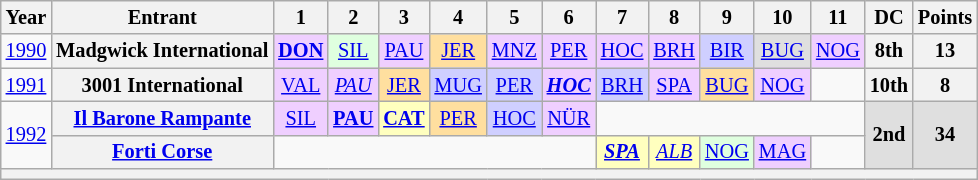<table class="wikitable" style="text-align:center; font-size:85%">
<tr>
<th>Year</th>
<th>Entrant</th>
<th>1</th>
<th>2</th>
<th>3</th>
<th>4</th>
<th>5</th>
<th>6</th>
<th>7</th>
<th>8</th>
<th>9</th>
<th>10</th>
<th>11</th>
<th>DC</th>
<th>Points</th>
</tr>
<tr>
<td><a href='#'>1990</a></td>
<th nowrap>Madgwick International</th>
<td style="background:#EFCFFF;"><strong><a href='#'>DON</a></strong><br></td>
<td style="background:#DFFFDF;"><a href='#'>SIL</a><br></td>
<td style="background:#EFCFFF;"><a href='#'>PAU</a><br></td>
<td style="background:#FFDF9F;"><a href='#'>JER</a><br></td>
<td style="background:#EFCFFF;"><a href='#'>MNZ</a><br></td>
<td style="background:#EFCFFF;"><a href='#'>PER</a><br></td>
<td style="background:#EFCFFF;"><a href='#'>HOC</a><br></td>
<td style="background:#EFCFFF;"><a href='#'>BRH</a><br></td>
<td style="background:#CFCFFF;"><a href='#'>BIR</a><br></td>
<td style="background:#DFDFDF;"><a href='#'>BUG</a><br></td>
<td style="background:#EFCFFF;"><a href='#'>NOG</a><br></td>
<th>8th</th>
<th>13</th>
</tr>
<tr>
<td><a href='#'>1991</a></td>
<th nowrap>3001 International</th>
<td style="background:#EFCFFF;"><a href='#'>VAL</a><br></td>
<td style="background:#EFCFFF;"><em><a href='#'>PAU</a></em><br></td>
<td style="background:#FFDF9F;"><a href='#'>JER</a><br></td>
<td style="background:#CFCFFF;"><a href='#'>MUG</a><br></td>
<td style="background:#CFCFFF;"><a href='#'>PER</a><br></td>
<td style="background:#EFCFFF;"><a href='#'><strong><em>HOC</em></strong></a><br></td>
<td style="background:#CFCFFF;"><a href='#'>BRH</a><br></td>
<td style="background:#EFCFFF;"><a href='#'>SPA</a><br></td>
<td style="background:#FFDF9F;"><a href='#'>BUG</a><br></td>
<td style="background:#EFCFFF;"><a href='#'>NOG</a><br></td>
<td></td>
<th>10th</th>
<th>8</th>
</tr>
<tr>
<td rowspan=2><a href='#'>1992</a></td>
<th nowrap><a href='#'>Il Barone Rampante</a></th>
<td style="background:#EFCFFF;"><a href='#'>SIL</a><br></td>
<td style="background:#EFCFFF;"><strong><a href='#'>PAU</a></strong><br></td>
<td style="background:#FFFFBF;"><strong><a href='#'>CAT</a></strong><br></td>
<td style="background:#FFDF9F;"><a href='#'>PER</a><br></td>
<td style="background:#CFCFFF;"><a href='#'>HOC</a><br></td>
<td style="background:#EFCFFF;"><a href='#'>NÜR</a><br></td>
<td colspan=5></td>
<td rowspan=2 style="background:#DFDFDF;"><strong>2nd</strong></td>
<td rowspan=2 style="background:#DFDFDF;"><strong>34</strong></td>
</tr>
<tr>
<th nowrap><a href='#'>Forti Corse</a></th>
<td colspan=6></td>
<td style="background:#FFFFBF;"><a href='#'><strong><em>SPA</em></strong></a><br></td>
<td style="background:#FFFFBF;"><em><a href='#'>ALB</a></em><br></td>
<td style="background:#DFFFDF;"><a href='#'>NOG</a><br></td>
<td style="background:#EFCFFF;"><a href='#'>MAG</a><br></td>
<td></td>
</tr>
<tr>
<th colspan="15"></th>
</tr>
</table>
